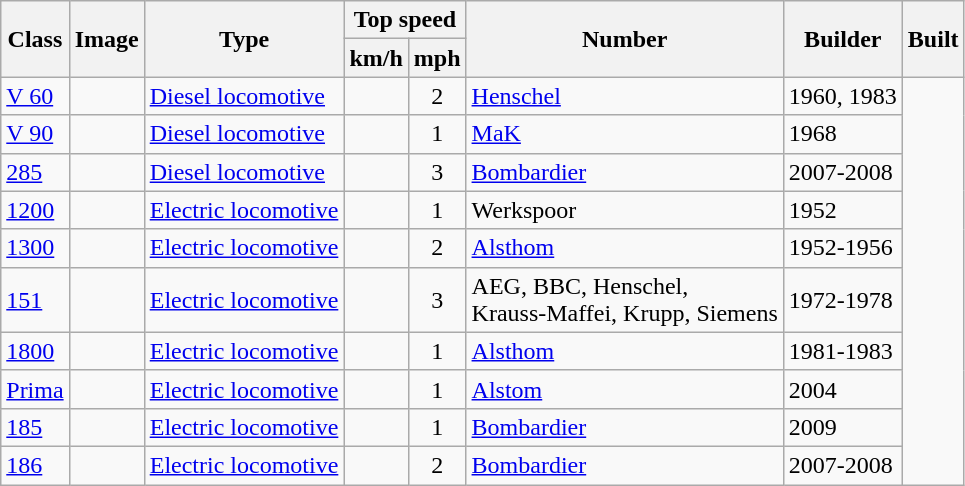<table class="wikitable">
<tr style="background:#f9f9f9;">
<th rowspan="2">Class</th>
<th rowspan="2">Image</th>
<th rowspan="2">Type</th>
<th colspan="2">Top speed</th>
<th rowspan="2">Number</th>
<th rowspan="2">Builder</th>
<th rowspan="2">Built</th>
</tr>
<tr style="background:#f9f9f9;">
<th>km/h</th>
<th>mph</th>
</tr>
<tr>
<td><a href='#'>V 60</a></td>
<td></td>
<td><a href='#'>Diesel locomotive</a></td>
<td></td>
<td align=center>2</td>
<td><a href='#'>Henschel</a></td>
<td>1960, 1983</td>
</tr>
<tr>
<td><a href='#'>V 90</a></td>
<td></td>
<td><a href='#'>Diesel locomotive</a></td>
<td></td>
<td align=center>1</td>
<td><a href='#'>MaK</a></td>
<td>1968</td>
</tr>
<tr>
<td><a href='#'>285</a></td>
<td></td>
<td><a href='#'>Diesel locomotive</a></td>
<td></td>
<td align=center>3</td>
<td><a href='#'>Bombardier</a></td>
<td>2007-2008</td>
</tr>
<tr>
<td><a href='#'>1200</a></td>
<td></td>
<td><a href='#'>Electric locomotive</a></td>
<td></td>
<td align=center>1</td>
<td>Werkspoor</td>
<td>1952</td>
</tr>
<tr>
<td><a href='#'>1300</a></td>
<td></td>
<td><a href='#'>Electric locomotive</a></td>
<td></td>
<td align=center>2</td>
<td><a href='#'>Alsthom</a></td>
<td>1952-1956</td>
</tr>
<tr>
<td><a href='#'>151</a></td>
<td></td>
<td><a href='#'>Electric locomotive</a></td>
<td></td>
<td align=center>3</td>
<td>AEG, BBC, Henschel, <br> Krauss-Maffei, Krupp, Siemens</td>
<td>1972-1978</td>
</tr>
<tr>
<td><a href='#'>1800</a></td>
<td></td>
<td><a href='#'>Electric locomotive</a></td>
<td></td>
<td align=center>1</td>
<td><a href='#'>Alsthom</a></td>
<td>1981-1983</td>
</tr>
<tr>
<td><a href='#'>Prima</a></td>
<td></td>
<td><a href='#'>Electric locomotive</a></td>
<td></td>
<td align=center>1</td>
<td><a href='#'>Alstom</a></td>
<td>2004</td>
</tr>
<tr>
<td><a href='#'>185</a></td>
<td></td>
<td><a href='#'>Electric locomotive</a></td>
<td></td>
<td align=center>1</td>
<td><a href='#'>Bombardier</a></td>
<td>2009</td>
</tr>
<tr>
<td><a href='#'>186</a></td>
<td></td>
<td><a href='#'>Electric locomotive</a></td>
<td></td>
<td align=center>2</td>
<td><a href='#'>Bombardier</a></td>
<td>2007-2008</td>
</tr>
</table>
